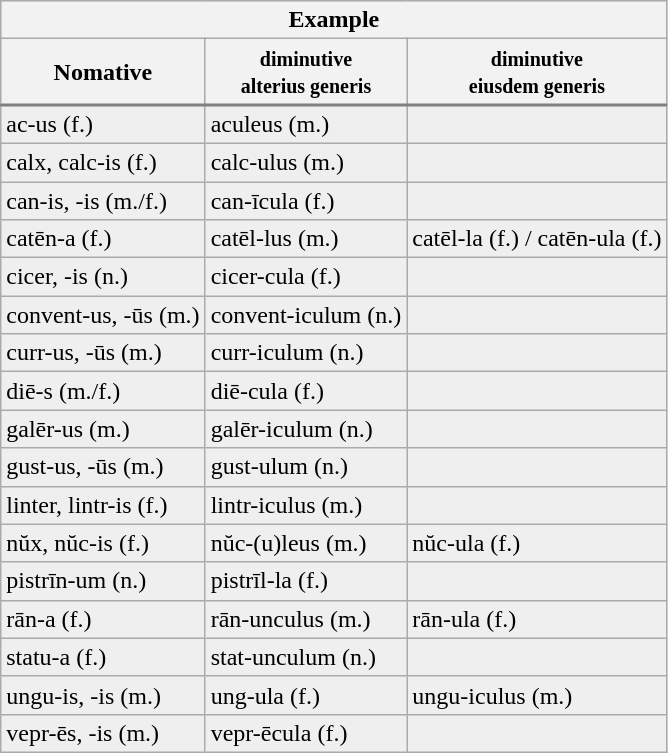<table class="wikitable">
<tr style="background:#ccccff;">
<th colspan="3">Example</th>
</tr>
<tr style="background:#ccccff;">
<th>Nomative</th>
<th><small>diminutive<br>alterius generis</small></th>
<th><small>diminutive<br>eiusdem generis</small></th>
</tr>
<tr style="background:#efefef; border-top:2px solid grey;">
<td>ac-us (f.)</td>
<td>aculeus (m.)</td>
<td></td>
</tr>
<tr style="background:#efefef;">
<td>calx, calc-is (f.)</td>
<td>calc-ulus (m.)</td>
<td></td>
</tr>
<tr style="background:#efefef;">
<td>can-is, -is (m./f.)</td>
<td>can-īcula (f.)</td>
<td></td>
</tr>
<tr style="background:#efefef;">
<td>catēn-a (f.)</td>
<td>catēl-lus (m.)</td>
<td>catēl-la (f.) / catēn-ula (f.)</td>
</tr>
<tr style="background:#efefef;">
<td>cicer, -is (n.)</td>
<td>cicer-cula (f.)</td>
<td></td>
</tr>
<tr style="background:#efefef;">
<td>convent-us, -ūs (m.)</td>
<td>convent-iculum (n.)</td>
<td></td>
</tr>
<tr style="background:#efefef;">
<td>curr-us, -ūs (m.)</td>
<td>curr-iculum (n.)</td>
<td></td>
</tr>
<tr style="background:#efefef;">
<td>diē-s (m./f.)</td>
<td>diē-cula (f.)</td>
<td></td>
</tr>
<tr style="background:#efefef;">
<td>galēr-us (m.)</td>
<td>galēr-iculum (n.)</td>
<td></td>
</tr>
<tr style="background:#efefef;">
<td>gust-us, -ūs (m.)</td>
<td>gust-ulum (n.)</td>
<td></td>
</tr>
<tr style="background:#efefef;">
<td>linter, lintr-is (f.)</td>
<td>lintr-iculus (m.)</td>
<td></td>
</tr>
<tr style="background:#efefef;">
<td>nŭx, nŭc-is (f.)</td>
<td>nŭc-(u)leus (m.)</td>
<td>nŭc-ula (f.)</td>
</tr>
<tr style="background:#efefef;">
<td>pistrīn-um (n.)</td>
<td>pistrīl-la (f.)</td>
<td></td>
</tr>
<tr style="background:#efefef;">
<td>rān-a (f.)</td>
<td>rān-unculus (m.)</td>
<td>rān-ula (f.)</td>
</tr>
<tr style="background:#efefef;">
<td>statu-a (f.)</td>
<td>stat-unculum (n.)</td>
<td></td>
</tr>
<tr style="background:#efefef;">
<td>ungu-is, -is (m.)</td>
<td>ung-ula (f.)</td>
<td>ungu-iculus (m.)</td>
</tr>
<tr style="background:#efefef;">
<td>vepr-ēs, -is (m.)</td>
<td>vepr-ēcula (f.)</td>
<td></td>
</tr>
</table>
